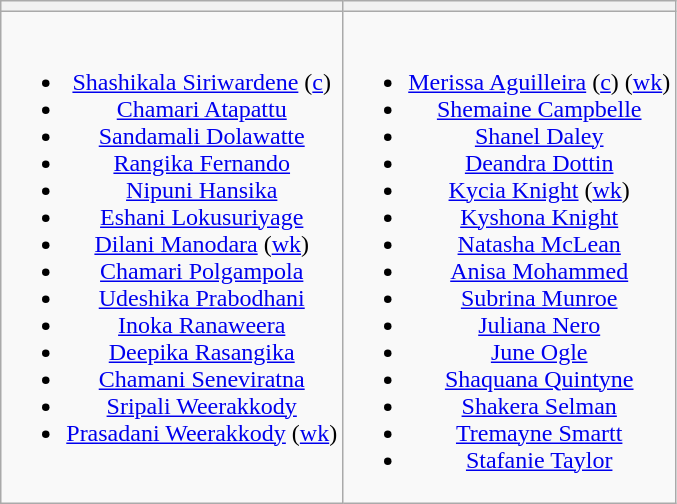<table class="wikitable" style="text-align:center">
<tr>
<th></th>
<th></th>
</tr>
<tr style="vertical-align:top">
<td><br><ul><li><a href='#'>Shashikala Siriwardene</a> (<a href='#'>c</a>)</li><li><a href='#'>Chamari Atapattu</a></li><li><a href='#'>Sandamali Dolawatte</a></li><li><a href='#'>Rangika Fernando</a></li><li><a href='#'>Nipuni Hansika</a></li><li><a href='#'>Eshani Lokusuriyage</a></li><li><a href='#'>Dilani Manodara</a> (<a href='#'>wk</a>)</li><li><a href='#'>Chamari Polgampola</a></li><li><a href='#'>Udeshika Prabodhani</a></li><li><a href='#'>Inoka Ranaweera</a></li><li><a href='#'>Deepika Rasangika</a></li><li><a href='#'>Chamani Seneviratna</a></li><li><a href='#'>Sripali Weerakkody</a></li><li><a href='#'>Prasadani Weerakkody</a> (<a href='#'>wk</a>)</li></ul></td>
<td><br><ul><li><a href='#'>Merissa Aguilleira</a> (<a href='#'>c</a>) (<a href='#'>wk</a>)</li><li><a href='#'>Shemaine Campbelle</a></li><li><a href='#'>Shanel Daley</a></li><li><a href='#'>Deandra Dottin</a></li><li><a href='#'>Kycia Knight</a> (<a href='#'>wk</a>)</li><li><a href='#'>Kyshona Knight</a></li><li><a href='#'>Natasha McLean</a></li><li><a href='#'>Anisa Mohammed</a></li><li><a href='#'>Subrina Munroe</a></li><li><a href='#'>Juliana Nero</a></li><li><a href='#'>June Ogle</a></li><li><a href='#'>Shaquana Quintyne</a></li><li><a href='#'>Shakera Selman</a></li><li><a href='#'>Tremayne Smartt</a></li><li><a href='#'>Stafanie Taylor</a></li></ul></td>
</tr>
</table>
